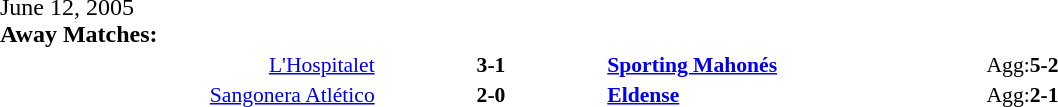<table width=100% cellspacing=1>
<tr>
<th width=20%></th>
<th width=12%></th>
<th width=20%></th>
<th></th>
</tr>
<tr>
<td>June 12, 2005<br><strong>Away Matches:</strong></td>
</tr>
<tr style=font-size:90%>
<td align=right><a href='#'>L'Hospitalet</a></td>
<td align=center><strong>3-1</strong></td>
<td><strong><a href='#'>Sporting Mahonés</a></strong></td>
<td>Agg:<strong>5-2</strong></td>
</tr>
<tr style=font-size:90%>
<td align=right><a href='#'>Sangonera Atlético</a></td>
<td align=center><strong>2-0</strong></td>
<td><strong><a href='#'>Eldense</a></strong></td>
<td>Agg:<strong>2-1</strong></td>
</tr>
</table>
